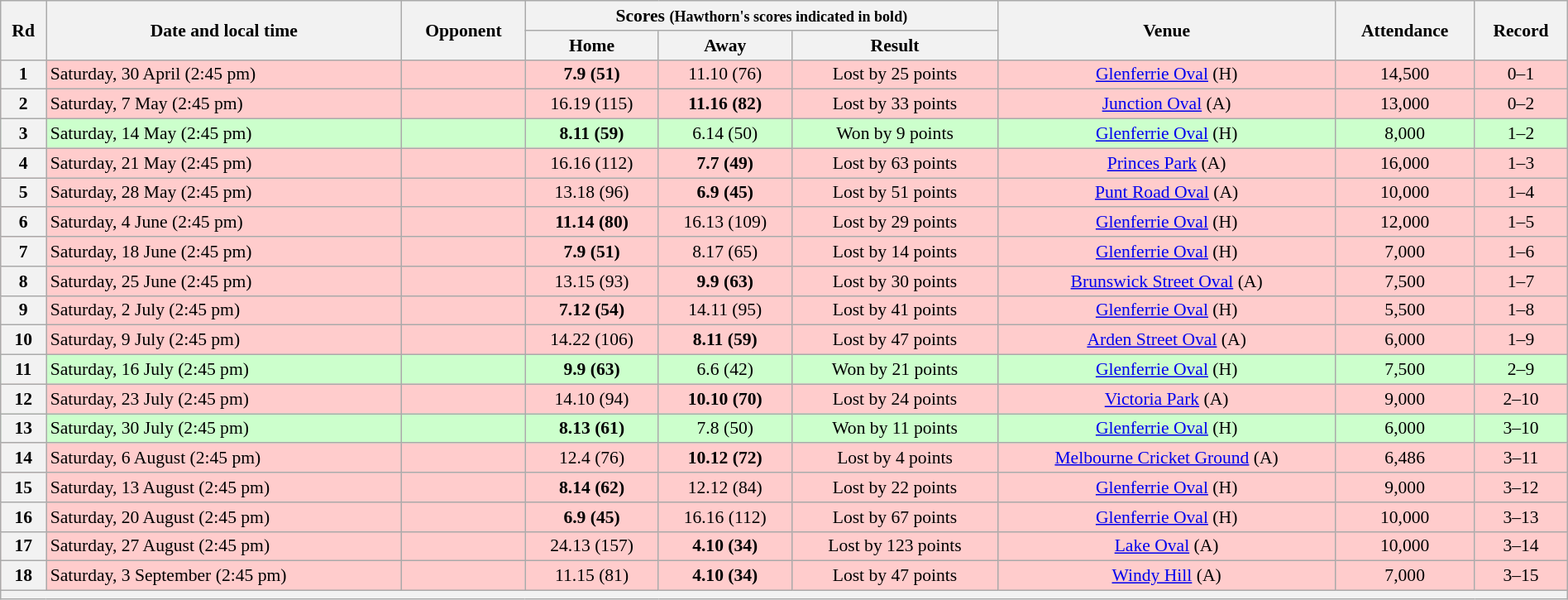<table class="wikitable" style="font-size:90%; text-align:center; width: 100%; margin-left: auto; margin-right: auto">
<tr>
<th rowspan="2">Rd</th>
<th rowspan="2">Date and local time</th>
<th rowspan="2">Opponent</th>
<th colspan="3">Scores <small>(Hawthorn's scores indicated in bold)</small></th>
<th rowspan="2">Venue</th>
<th rowspan="2">Attendance</th>
<th rowspan="2">Record</th>
</tr>
<tr>
<th>Home</th>
<th>Away</th>
<th>Result</th>
</tr>
<tr style="background:#fcc;">
<th>1</th>
<td align=left>Saturday, 30 April (2:45 pm)</td>
<td align=left></td>
<td><strong>7.9 (51)</strong></td>
<td>11.10 (76)</td>
<td>Lost by 25 points</td>
<td><a href='#'>Glenferrie Oval</a> (H)</td>
<td>14,500</td>
<td>0–1</td>
</tr>
<tr style="background:#fcc;">
<th>2</th>
<td align=left>Saturday, 7 May (2:45 pm)</td>
<td align=left></td>
<td>16.19 (115)</td>
<td><strong>11.16 (82)</strong></td>
<td>Lost by 33 points</td>
<td><a href='#'>Junction Oval</a> (A)</td>
<td>13,000</td>
<td>0–2</td>
</tr>
<tr style="background:#cfc">
<th>3</th>
<td align=left>Saturday, 14 May (2:45 pm)</td>
<td align=left></td>
<td><strong>8.11 (59)</strong></td>
<td>6.14 (50)</td>
<td>Won by 9 points</td>
<td><a href='#'>Glenferrie Oval</a> (H)</td>
<td>8,000</td>
<td>1–2</td>
</tr>
<tr style="background:#fcc;">
<th>4</th>
<td align=left>Saturday, 21 May (2:45 pm)</td>
<td align=left></td>
<td>16.16 (112)</td>
<td><strong>7.7 (49)</strong></td>
<td>Lost by 63 points</td>
<td><a href='#'>Princes Park</a> (A)</td>
<td>16,000</td>
<td>1–3</td>
</tr>
<tr style="background:#fcc;">
<th>5</th>
<td align=left>Saturday, 28 May (2:45 pm)</td>
<td align=left></td>
<td>13.18 (96)</td>
<td><strong>6.9 (45)</strong></td>
<td>Lost by 51 points</td>
<td><a href='#'>Punt Road Oval</a> (A)</td>
<td>10,000</td>
<td>1–4</td>
</tr>
<tr style="background:#fcc;">
<th>6</th>
<td align=left>Saturday, 4 June (2:45 pm)</td>
<td align=left></td>
<td><strong>11.14 (80)</strong></td>
<td>16.13 (109)</td>
<td>Lost by 29 points</td>
<td><a href='#'>Glenferrie Oval</a> (H)</td>
<td>12,000</td>
<td>1–5</td>
</tr>
<tr style="background:#fcc;">
<th>7</th>
<td align=left>Saturday, 18 June (2:45 pm)</td>
<td align=left></td>
<td><strong>7.9 (51)</strong></td>
<td>8.17 (65)</td>
<td>Lost by 14 points</td>
<td><a href='#'>Glenferrie Oval</a> (H)</td>
<td>7,000</td>
<td>1–6</td>
</tr>
<tr style="background:#fcc;">
<th>8</th>
<td align=left>Saturday, 25 June (2:45 pm)</td>
<td align=left></td>
<td>13.15 (93)</td>
<td><strong>9.9 (63)</strong></td>
<td>Lost by 30 points</td>
<td><a href='#'>Brunswick Street Oval</a> (A)</td>
<td>7,500</td>
<td>1–7</td>
</tr>
<tr style="background:#fcc;">
<th>9</th>
<td align=left>Saturday, 2 July (2:45 pm)</td>
<td align=left></td>
<td><strong>7.12 (54)</strong></td>
<td>14.11 (95)</td>
<td>Lost by 41 points</td>
<td><a href='#'>Glenferrie Oval</a> (H)</td>
<td>5,500</td>
<td>1–8</td>
</tr>
<tr style="background:#fcc;">
<th>10</th>
<td align=left>Saturday, 9 July (2:45 pm)</td>
<td align=left></td>
<td>14.22 (106)</td>
<td><strong>8.11 (59)</strong></td>
<td>Lost by 47 points</td>
<td><a href='#'>Arden Street Oval</a> (A)</td>
<td>6,000</td>
<td>1–9</td>
</tr>
<tr style="background:#cfc">
<th>11</th>
<td align=left>Saturday, 16 July (2:45 pm)</td>
<td align=left></td>
<td><strong>9.9 (63)</strong></td>
<td>6.6 (42)</td>
<td>Won by 21 points</td>
<td><a href='#'>Glenferrie Oval</a> (H)</td>
<td>7,500</td>
<td>2–9</td>
</tr>
<tr style="background:#fcc;">
<th>12</th>
<td align=left>Saturday, 23 July (2:45 pm)</td>
<td align=left></td>
<td>14.10 (94)</td>
<td><strong>10.10 (70)</strong></td>
<td>Lost by 24 points</td>
<td><a href='#'>Victoria Park</a> (A)</td>
<td>9,000</td>
<td>2–10</td>
</tr>
<tr style="background:#cfc">
<th>13</th>
<td align=left>Saturday, 30 July (2:45 pm)</td>
<td align=left></td>
<td><strong>8.13 (61)</strong></td>
<td>7.8 (50)</td>
<td>Won by 11 points</td>
<td><a href='#'>Glenferrie Oval</a> (H)</td>
<td>6,000</td>
<td>3–10</td>
</tr>
<tr style="background:#fcc;">
<th>14</th>
<td align=left>Saturday, 6 August (2:45 pm)</td>
<td align=left></td>
<td>12.4 (76)</td>
<td><strong>10.12 (72)</strong></td>
<td>Lost by 4 points</td>
<td><a href='#'>Melbourne Cricket Ground</a> (A)</td>
<td>6,486</td>
<td>3–11</td>
</tr>
<tr style="background:#fcc;">
<th>15</th>
<td align=left>Saturday, 13 August (2:45 pm)</td>
<td align=left></td>
<td><strong>8.14 (62)</strong></td>
<td>12.12 (84)</td>
<td>Lost by 22 points</td>
<td><a href='#'>Glenferrie Oval</a> (H)</td>
<td>9,000</td>
<td>3–12</td>
</tr>
<tr style="background:#fcc;">
<th>16</th>
<td align=left>Saturday, 20 August (2:45 pm)</td>
<td align=left></td>
<td><strong>6.9 (45)</strong></td>
<td>16.16 (112)</td>
<td>Lost by 67 points</td>
<td><a href='#'>Glenferrie Oval</a> (H)</td>
<td>10,000</td>
<td>3–13</td>
</tr>
<tr style="background:#fcc;">
<th>17</th>
<td align=left>Saturday, 27 August (2:45 pm)</td>
<td align=left></td>
<td>24.13 (157)</td>
<td><strong>4.10 (34)</strong></td>
<td>Lost by 123 points</td>
<td><a href='#'>Lake Oval</a> (A)</td>
<td>10,000</td>
<td>3–14</td>
</tr>
<tr style="background:#fcc;">
<th>18</th>
<td align=left>Saturday, 3 September (2:45 pm)</td>
<td align=left></td>
<td>11.15 (81)</td>
<td><strong>4.10 (34)</strong></td>
<td>Lost by 47 points</td>
<td><a href='#'>Windy Hill</a> (A)</td>
<td>7,000</td>
<td>3–15</td>
</tr>
<tr>
<th colspan="9"></th>
</tr>
</table>
